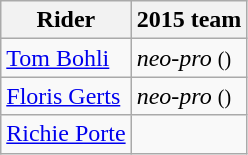<table class="wikitable">
<tr>
<th>Rider</th>
<th>2015 team</th>
</tr>
<tr>
<td><a href='#'>Tom Bohli</a></td>
<td><em>neo-pro</em> <small>()</small></td>
</tr>
<tr>
<td><a href='#'>Floris Gerts</a></td>
<td><em>neo-pro</em> <small>()</small></td>
</tr>
<tr>
<td><a href='#'>Richie Porte</a></td>
<td></td>
</tr>
</table>
